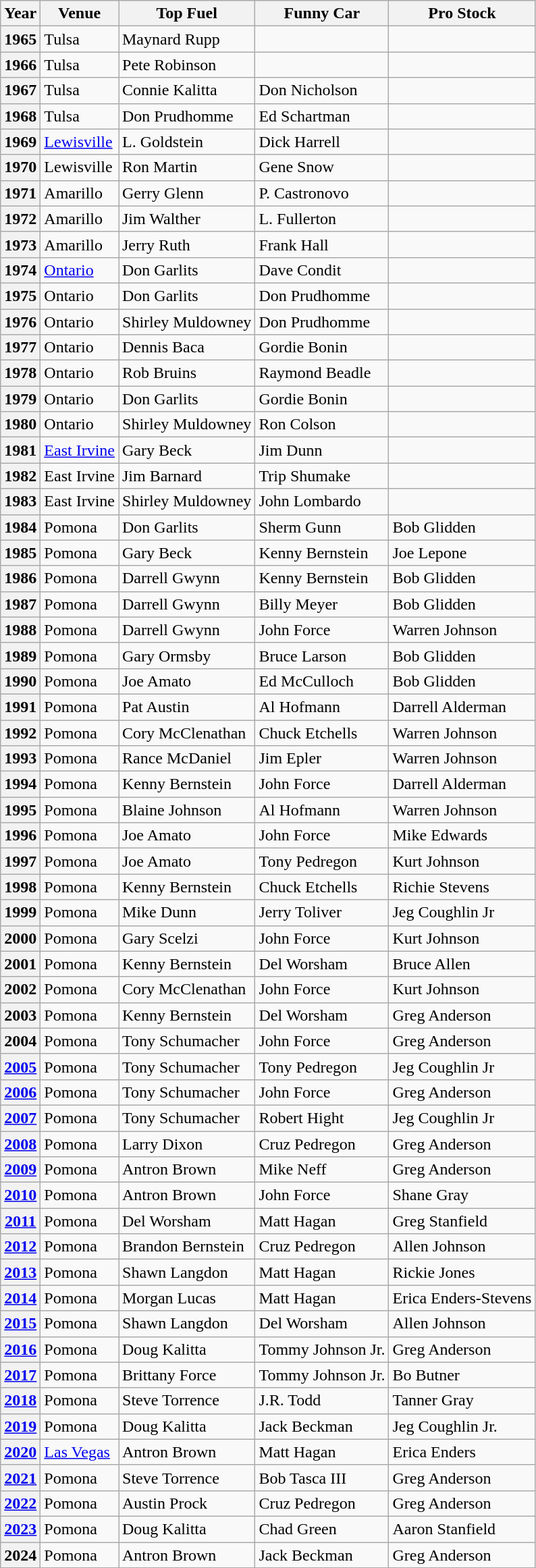<table class="wikitable">
<tr>
<th>Year</th>
<th>Venue</th>
<th>Top Fuel</th>
<th>Funny Car</th>
<th>Pro Stock</th>
</tr>
<tr>
<th>1965</th>
<td>Tulsa</td>
<td>Maynard Rupp</td>
<td></td>
<td></td>
</tr>
<tr>
<th>1966</th>
<td>Tulsa</td>
<td>Pete Robinson</td>
<td></td>
<td></td>
</tr>
<tr>
<th>1967</th>
<td>Tulsa</td>
<td>Connie Kalitta</td>
<td>Don Nicholson</td>
<td></td>
</tr>
<tr>
<th>1968</th>
<td>Tulsa</td>
<td>Don Prudhomme</td>
<td>Ed Schartman</td>
<td></td>
</tr>
<tr>
<th>1969</th>
<td><a href='#'>Lewisville</a></td>
<td>L. Goldstein</td>
<td>Dick Harrell</td>
<td></td>
</tr>
<tr>
<th>1970</th>
<td>Lewisville</td>
<td>Ron Martin</td>
<td>Gene Snow</td>
<td></td>
</tr>
<tr>
<th>1971</th>
<td>Amarillo</td>
<td>Gerry Glenn</td>
<td>P. Castronovo</td>
<td></td>
</tr>
<tr>
<th>1972</th>
<td>Amarillo</td>
<td>Jim Walther</td>
<td>L. Fullerton</td>
<td></td>
</tr>
<tr>
<th>1973</th>
<td>Amarillo</td>
<td>Jerry Ruth</td>
<td>Frank Hall</td>
<td></td>
</tr>
<tr>
<th>1974</th>
<td><a href='#'>Ontario</a></td>
<td>Don Garlits</td>
<td>Dave Condit</td>
<td></td>
</tr>
<tr>
<th>1975</th>
<td>Ontario</td>
<td>Don Garlits</td>
<td>Don Prudhomme</td>
<td></td>
</tr>
<tr>
<th>1976</th>
<td>Ontario</td>
<td>Shirley Muldowney</td>
<td>Don Prudhomme</td>
<td></td>
</tr>
<tr>
<th>1977</th>
<td>Ontario</td>
<td>Dennis Baca</td>
<td>Gordie Bonin</td>
<td></td>
</tr>
<tr>
<th>1978</th>
<td>Ontario</td>
<td>Rob Bruins</td>
<td>Raymond Beadle</td>
<td></td>
</tr>
<tr>
<th>1979</th>
<td>Ontario</td>
<td>Don Garlits</td>
<td>Gordie Bonin</td>
<td></td>
</tr>
<tr>
<th>1980</th>
<td>Ontario</td>
<td>Shirley Muldowney</td>
<td>Ron Colson</td>
<td></td>
</tr>
<tr>
<th>1981</th>
<td><a href='#'>East Irvine</a></td>
<td>Gary Beck</td>
<td>Jim Dunn</td>
<td></td>
</tr>
<tr>
<th>1982</th>
<td>East Irvine</td>
<td>Jim Barnard</td>
<td>Trip Shumake</td>
<td></td>
</tr>
<tr>
<th>1983</th>
<td>East Irvine</td>
<td>Shirley Muldowney</td>
<td>John Lombardo</td>
<td></td>
</tr>
<tr>
<th>1984</th>
<td>Pomona</td>
<td>Don Garlits</td>
<td>Sherm Gunn</td>
<td>Bob Glidden</td>
</tr>
<tr>
<th>1985</th>
<td>Pomona</td>
<td>Gary Beck</td>
<td>Kenny Bernstein</td>
<td>Joe Lepone</td>
</tr>
<tr>
<th>1986</th>
<td>Pomona</td>
<td>Darrell Gwynn</td>
<td>Kenny Bernstein</td>
<td>Bob Glidden</td>
</tr>
<tr>
<th>1987</th>
<td>Pomona</td>
<td>Darrell Gwynn</td>
<td>Billy Meyer</td>
<td>Bob Glidden</td>
</tr>
<tr>
<th>1988</th>
<td>Pomona</td>
<td>Darrell Gwynn</td>
<td>John Force</td>
<td>Warren Johnson</td>
</tr>
<tr>
<th>1989</th>
<td>Pomona</td>
<td>Gary Ormsby</td>
<td>Bruce Larson</td>
<td>Bob Glidden</td>
</tr>
<tr>
<th>1990</th>
<td>Pomona</td>
<td>Joe Amato</td>
<td>Ed McCulloch</td>
<td>Bob Glidden</td>
</tr>
<tr>
<th>1991</th>
<td>Pomona</td>
<td>Pat Austin</td>
<td>Al Hofmann</td>
<td>Darrell Alderman</td>
</tr>
<tr>
<th>1992</th>
<td>Pomona</td>
<td>Cory McClenathan</td>
<td>Chuck Etchells</td>
<td>Warren Johnson</td>
</tr>
<tr>
<th>1993</th>
<td>Pomona</td>
<td>Rance McDaniel</td>
<td>Jim Epler</td>
<td>Warren Johnson</td>
</tr>
<tr>
<th>1994</th>
<td>Pomona</td>
<td>Kenny Bernstein</td>
<td>John Force</td>
<td>Darrell Alderman</td>
</tr>
<tr>
<th>1995</th>
<td>Pomona</td>
<td>Blaine Johnson</td>
<td>Al Hofmann</td>
<td>Warren Johnson</td>
</tr>
<tr>
<th>1996</th>
<td>Pomona</td>
<td>Joe Amato</td>
<td>John Force</td>
<td>Mike Edwards</td>
</tr>
<tr>
<th>1997</th>
<td>Pomona</td>
<td>Joe Amato</td>
<td>Tony Pedregon</td>
<td>Kurt Johnson</td>
</tr>
<tr>
<th>1998</th>
<td>Pomona</td>
<td>Kenny Bernstein</td>
<td>Chuck Etchells</td>
<td>Richie Stevens</td>
</tr>
<tr>
<th>1999</th>
<td>Pomona</td>
<td>Mike Dunn</td>
<td>Jerry Toliver</td>
<td>Jeg Coughlin Jr</td>
</tr>
<tr>
<th>2000</th>
<td>Pomona</td>
<td>Gary Scelzi</td>
<td>John Force</td>
<td>Kurt Johnson</td>
</tr>
<tr>
<th>2001</th>
<td>Pomona</td>
<td>Kenny Bernstein</td>
<td>Del Worsham</td>
<td>Bruce Allen</td>
</tr>
<tr>
<th>2002</th>
<td>Pomona</td>
<td>Cory McClenathan</td>
<td>John Force</td>
<td>Kurt Johnson</td>
</tr>
<tr>
<th>2003</th>
<td>Pomona</td>
<td>Kenny Bernstein</td>
<td>Del Worsham</td>
<td>Greg Anderson</td>
</tr>
<tr>
<th>2004</th>
<td>Pomona</td>
<td>Tony Schumacher</td>
<td>John Force</td>
<td>Greg Anderson</td>
</tr>
<tr>
<th><a href='#'>2005</a></th>
<td>Pomona</td>
<td>Tony Schumacher</td>
<td>Tony Pedregon</td>
<td>Jeg Coughlin Jr</td>
</tr>
<tr>
<th><a href='#'>2006</a></th>
<td>Pomona</td>
<td>Tony Schumacher</td>
<td>John Force</td>
<td>Greg Anderson</td>
</tr>
<tr>
<th><a href='#'>2007</a></th>
<td>Pomona</td>
<td>Tony Schumacher</td>
<td>Robert Hight</td>
<td>Jeg Coughlin Jr</td>
</tr>
<tr>
<th><a href='#'>2008</a></th>
<td>Pomona</td>
<td>Larry Dixon</td>
<td>Cruz Pedregon</td>
<td>Greg Anderson</td>
</tr>
<tr>
<th><a href='#'>2009</a></th>
<td>Pomona</td>
<td>Antron Brown</td>
<td>Mike Neff</td>
<td>Greg Anderson</td>
</tr>
<tr>
<th><a href='#'>2010</a></th>
<td>Pomona</td>
<td>Antron Brown</td>
<td>John Force</td>
<td>Shane Gray</td>
</tr>
<tr>
<th><a href='#'>2011</a></th>
<td>Pomona</td>
<td>Del Worsham</td>
<td>Matt Hagan</td>
<td>Greg Stanfield</td>
</tr>
<tr>
<th><a href='#'>2012</a></th>
<td>Pomona</td>
<td>Brandon Bernstein</td>
<td>Cruz Pedregon</td>
<td>Allen Johnson</td>
</tr>
<tr>
<th><a href='#'>2013</a></th>
<td>Pomona</td>
<td>Shawn Langdon</td>
<td>Matt Hagan</td>
<td>Rickie Jones</td>
</tr>
<tr>
<th><a href='#'>2014</a></th>
<td>Pomona</td>
<td>Morgan Lucas</td>
<td>Matt Hagan</td>
<td>Erica Enders-Stevens</td>
</tr>
<tr>
<th><a href='#'>2015</a></th>
<td>Pomona</td>
<td>Shawn Langdon</td>
<td>Del Worsham</td>
<td>Allen Johnson</td>
</tr>
<tr>
<th><a href='#'>2016</a></th>
<td>Pomona</td>
<td>Doug Kalitta</td>
<td>Tommy Johnson Jr.</td>
<td>Greg Anderson</td>
</tr>
<tr>
<th><a href='#'>2017</a></th>
<td>Pomona</td>
<td>Brittany Force</td>
<td>Tommy Johnson Jr.</td>
<td>Bo Butner</td>
</tr>
<tr>
<th><a href='#'>2018</a></th>
<td>Pomona</td>
<td>Steve Torrence</td>
<td>J.R. Todd</td>
<td>Tanner Gray</td>
</tr>
<tr>
<th><a href='#'>2019</a></th>
<td>Pomona</td>
<td>Doug Kalitta</td>
<td>Jack Beckman</td>
<td>Jeg Coughlin Jr.</td>
</tr>
<tr>
<th><a href='#'>2020</a></th>
<td><a href='#'>Las Vegas</a></td>
<td>Antron Brown</td>
<td>Matt Hagan</td>
<td>Erica Enders</td>
</tr>
<tr>
<th><a href='#'>2021</a></th>
<td>Pomona</td>
<td>Steve Torrence</td>
<td>Bob Tasca III</td>
<td>Greg Anderson</td>
</tr>
<tr>
<th><a href='#'>2022</a></th>
<td>Pomona</td>
<td>Austin Prock</td>
<td>Cruz Pedregon</td>
<td>Greg Anderson</td>
</tr>
<tr>
<th><a href='#'>2023</a></th>
<td>Pomona</td>
<td>Doug Kalitta</td>
<td>Chad Green</td>
<td>Aaron Stanfield</td>
</tr>
<tr>
<th>2024</th>
<td>Pomona</td>
<td>Antron Brown</td>
<td>Jack Beckman</td>
<td>Greg Anderson</td>
</tr>
</table>
